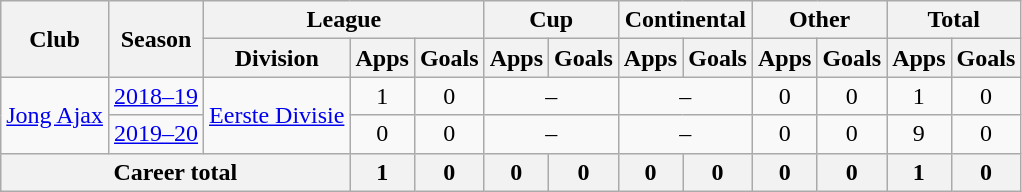<table class="wikitable" style="text-align:center">
<tr>
<th rowspan="2">Club</th>
<th rowspan="2">Season</th>
<th colspan="3">League</th>
<th colspan="2">Cup</th>
<th colspan="2">Continental</th>
<th colspan="2">Other</th>
<th colspan="2">Total</th>
</tr>
<tr>
<th>Division</th>
<th>Apps</th>
<th>Goals</th>
<th>Apps</th>
<th>Goals</th>
<th>Apps</th>
<th>Goals</th>
<th>Apps</th>
<th>Goals</th>
<th>Apps</th>
<th>Goals</th>
</tr>
<tr>
<td rowspan="2"><a href='#'>Jong Ajax</a></td>
<td><a href='#'>2018–19</a></td>
<td rowspan="2"><a href='#'>Eerste Divisie</a></td>
<td>1</td>
<td>0</td>
<td colspan="2">–</td>
<td colspan="2">–</td>
<td>0</td>
<td>0</td>
<td>1</td>
<td>0</td>
</tr>
<tr>
<td><a href='#'>2019–20</a></td>
<td>0</td>
<td>0</td>
<td colspan="2">–</td>
<td colspan="2">–</td>
<td>0</td>
<td>0</td>
<td>9</td>
<td>0</td>
</tr>
<tr>
<th colspan="3">Career total</th>
<th>1</th>
<th>0</th>
<th>0</th>
<th>0</th>
<th>0</th>
<th>0</th>
<th>0</th>
<th>0</th>
<th>1</th>
<th>0</th>
</tr>
</table>
